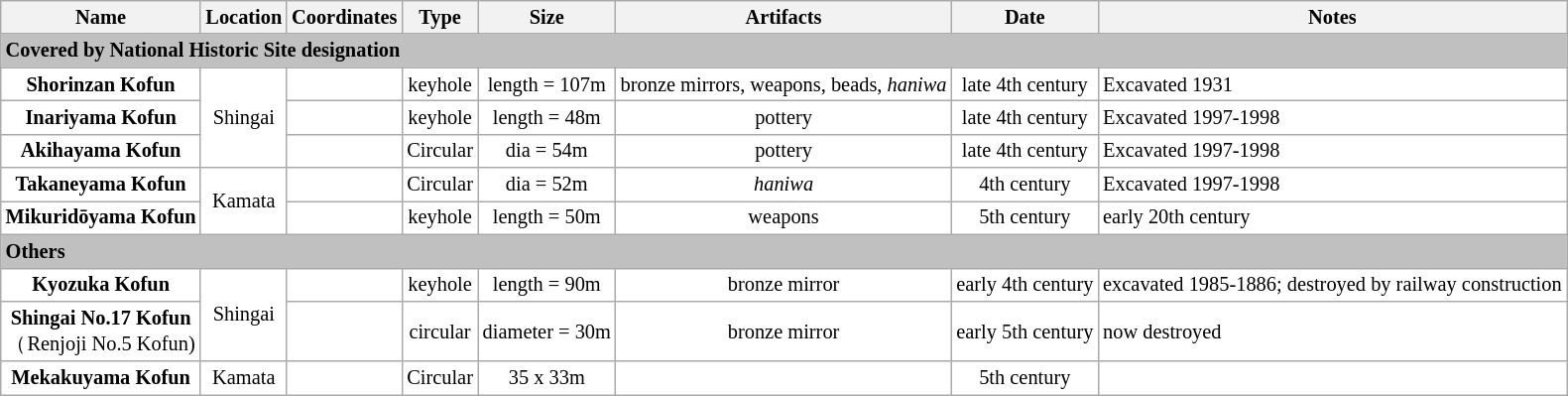<table class="wikitable" style="text-align:center;background:#ffffff;white-space:nowrap;font-size:85%">
<tr>
<th>Name</th>
<th>Location</th>
<th>Coordinates</th>
<th>Type</th>
<th>Size</th>
<th>Artifacts</th>
<th>Date</th>
<th>Notes</th>
</tr>
<tr>
<td colspan=8 style="background-color:#C0C0C0;text-align:left"><strong>Covered by National Historic Site designation</strong></td>
</tr>
<tr>
<td><strong>Shorinzan Kofun</strong></td>
<td rowspan=3>Shingai</td>
<td></td>
<td>keyhole</td>
<td>length = 107m</td>
<td>bronze mirrors, weapons, beads, <em>haniwa</em></td>
<td>late 4th century</td>
<td style="text-align:left">Excavated 1931</td>
</tr>
<tr>
<td><strong>Inariyama Kofun</strong></td>
<td></td>
<td>keyhole</td>
<td>length = 48m</td>
<td>pottery</td>
<td>late 4th century</td>
<td style="text-align:left">Excavated 1997-1998</td>
</tr>
<tr>
<td><strong>Akihayama Kofun</strong></td>
<td></td>
<td>Circular</td>
<td>dia = 54m</td>
<td>pottery</td>
<td>late 4th century</td>
<td style="text-align:left">Excavated 1997-1998</td>
</tr>
<tr>
<td><strong>Takaneyama Kofun</strong></td>
<td rowspan=2>Kamata</td>
<td></td>
<td>Circular</td>
<td>dia = 52m</td>
<td><em>haniwa</em></td>
<td>4th century</td>
<td style="text-align:left">Excavated 1997-1998</td>
</tr>
<tr>
<td><strong>Mikuridōyama Kofun</strong></td>
<td></td>
<td>keyhole</td>
<td>length = 50m</td>
<td>weapons</td>
<td>5th century</td>
<td style="text-align:left">early 20th century</td>
</tr>
<tr>
<td colspan=8 style="background-color:#C0C0C0;text-align:left"><strong>Others</strong></td>
</tr>
<tr>
<td><strong>Kyozuka Kofun</strong></td>
<td rowspan=2>Shingai</td>
<td></td>
<td>keyhole</td>
<td>length = 90m</td>
<td>bronze mirror</td>
<td>early 4th century</td>
<td style="text-align:left">excavated 1985-1886; destroyed by railway construction</td>
</tr>
<tr>
<td><strong>Shingai No.17 Kofun</strong><br>（Renjoji No.5 Kofun)</td>
<td></td>
<td>circular</td>
<td>diameter = 30m</td>
<td>bronze mirror</td>
<td>early 5th century</td>
<td style="text-align:left">now destroyed</td>
</tr>
<tr>
<td><strong>Mekakuyama Kofun</strong></td>
<td>Kamata</td>
<td></td>
<td>Circular</td>
<td>35 x 33m</td>
<td></td>
<td>5th century</td>
<td></td>
</tr>
</table>
